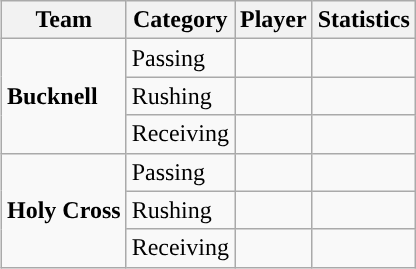<table class="wikitable" style="float: right;">
<tr>
<th>Team</th>
<th>Category</th>
<th>Player</th>
<th>Statistics</th>
</tr>
<tr>
<td rowspan=3><strong>Bucknell</strong></td>
<td>Passing</td>
<td></td>
<td></td>
</tr>
<tr>
<td>Rushing</td>
<td></td>
<td></td>
</tr>
<tr>
<td>Receiving</td>
<td></td>
<td></td>
</tr>
<tr>
<td rowspan=3><strong>Holy Cross</strong></td>
<td>Passing</td>
<td></td>
<td></td>
</tr>
<tr>
<td>Rushing</td>
<td></td>
<td></td>
</tr>
<tr>
<td>Receiving</td>
<td></td>
<td></td>
</tr>
</table>
